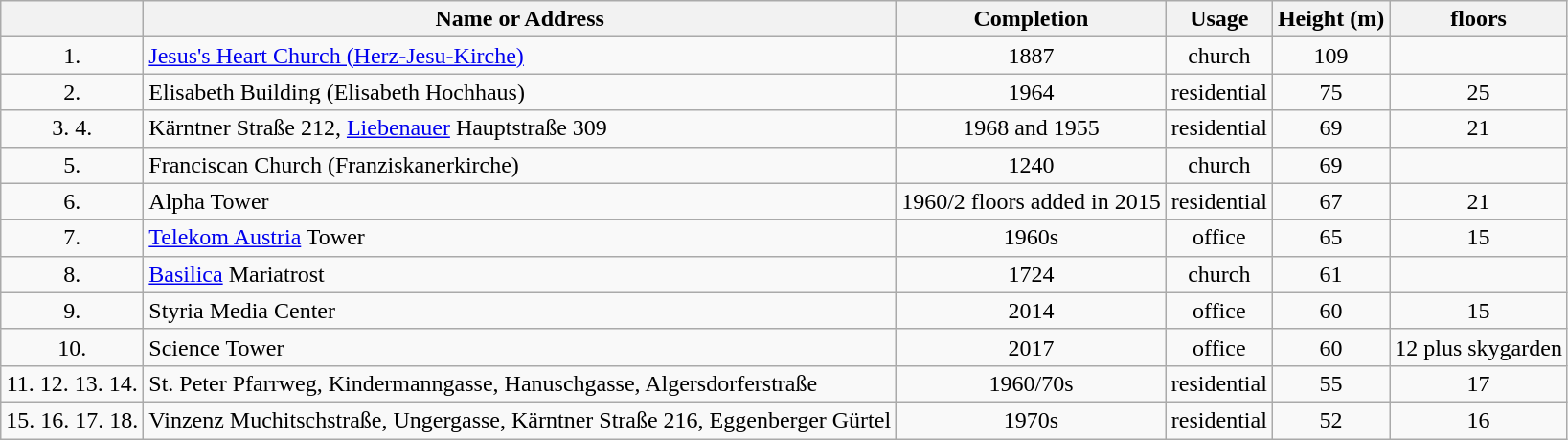<table class="wikitable">
<tr>
<th></th>
<th>Name or Address</th>
<th>Completion</th>
<th>Usage</th>
<th>Height (m)</th>
<th>floors</th>
</tr>
<tr align="center">
<td>1.</td>
<td align="left"><a href='#'>Jesus's Heart Church (Herz-Jesu-Kirche)</a></td>
<td>1887</td>
<td>church</td>
<td>109</td>
<td></td>
</tr>
<tr align="center">
<td>2.</td>
<td align="left">Elisabeth Building (Elisabeth Hochhaus)</td>
<td>1964</td>
<td>residential</td>
<td>75</td>
<td>25</td>
</tr>
<tr align="center">
<td>3. 4.</td>
<td align="left">Kärntner Straße 212, <a href='#'>Liebenauer</a> Hauptstraße 309</td>
<td>1968 and 1955</td>
<td>residential</td>
<td>69</td>
<td>21</td>
</tr>
<tr align="center">
<td>5.</td>
<td align="left">Franciscan Church (Franziskanerkirche)</td>
<td>1240</td>
<td>church</td>
<td>69</td>
<td></td>
</tr>
<tr align="center">
<td>6.</td>
<td align="left">Alpha Tower</td>
<td>1960/2 floors added in 2015</td>
<td>residential</td>
<td>67</td>
<td>21</td>
</tr>
<tr align="center">
<td>7.</td>
<td align="left"><a href='#'>Telekom Austria</a> Tower</td>
<td>1960s</td>
<td>office</td>
<td>65</td>
<td>15</td>
</tr>
<tr align="center">
<td>8.</td>
<td align="left"><a href='#'>Basilica</a> Mariatrost</td>
<td>1724</td>
<td>church</td>
<td>61</td>
</tr>
<tr align="center">
<td>9.</td>
<td align="left">Styria Media Center</td>
<td>2014</td>
<td>office</td>
<td>60</td>
<td>15</td>
</tr>
<tr align="center">
<td>10.</td>
<td align="left">Science Tower</td>
<td>2017</td>
<td>office</td>
<td>60</td>
<td>12 plus skygarden</td>
</tr>
<tr align="center">
<td>11. 12. 13. 14.</td>
<td align="left">St. Peter Pfarrweg, Kindermanngasse, Hanuschgasse, Algersdorferstraße</td>
<td>1960/70s</td>
<td>residential</td>
<td>55</td>
<td>17</td>
</tr>
<tr align="center">
<td>15. 16. 17. 18.</td>
<td align="left">Vinzenz Muchitschstraße, Ungergasse, Kärntner Straße 216, Eggenberger Gürtel</td>
<td>1970s</td>
<td>residential</td>
<td>52</td>
<td>16</td>
</tr>
</table>
